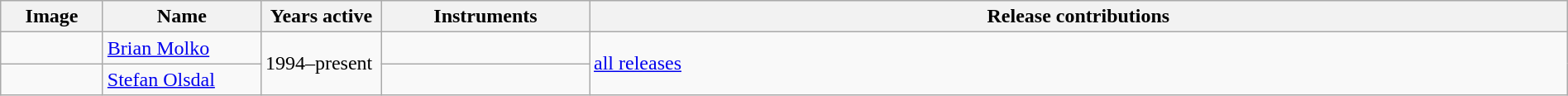<table class="wikitable" width="100%" border="1">
<tr>
<th width="75">Image</th>
<th width="120">Name</th>
<th width="90">Years active</th>
<th width="160">Instruments</th>
<th>Release contributions</th>
</tr>
<tr>
<td></td>
<td><a href='#'>Brian Molko</a></td>
<td rowspan="2">1994–present</td>
<td></td>
<td rowspan="2"><a href='#'>all releases</a></td>
</tr>
<tr>
<td></td>
<td><a href='#'>Stefan Olsdal</a></td>
<td></td>
</tr>
</table>
